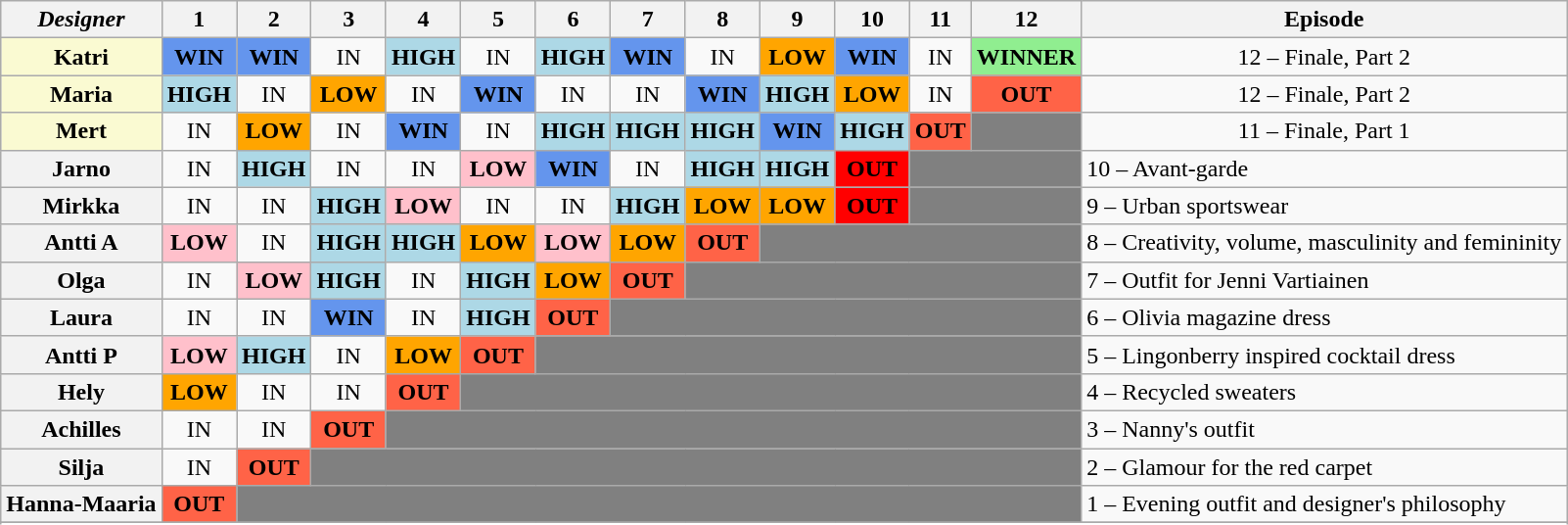<table class="wikitable" style="text-align:center">
<tr>
<th><strong><em>Designer</em></strong></th>
<th>1</th>
<th>2</th>
<th>3</th>
<th>4</th>
<th>5</th>
<th>6</th>
<th>7</th>
<th>8</th>
<th>9</th>
<th>10</th>
<th>11</th>
<th>12</th>
<th>Episode</th>
</tr>
<tr>
<th style="background:#FAFAD2;">Katri</th>
<td style="background:cornflowerblue;"><strong>WIN</strong></td>
<td style="background:cornflowerblue;"><strong>WIN</strong></td>
<td>IN</td>
<td style="background:lightblue;"><strong>HIGH</strong></td>
<td>IN</td>
<td style="background:lightblue;"><strong>HIGH</strong></td>
<td style="background:cornflowerblue;"><strong>WIN</strong></td>
<td>IN</td>
<td style="background:orange;"><strong>LOW</strong></td>
<td style="background:cornflowerblue;"><strong>WIN</strong></td>
<td>IN</td>
<td style="background:lightgreen;"><strong>WINNER</strong></td>
<td>12 – Finale, Part 2</td>
</tr>
<tr>
<th style="background:#FAFAD2;">Maria</th>
<td style="background:lightblue;"><strong>HIGH</strong></td>
<td>IN</td>
<td style="background:orange;"><strong>LOW</strong></td>
<td>IN</td>
<td style="background:cornflowerblue;"><strong>WIN</strong></td>
<td>IN</td>
<td>IN</td>
<td style="background:cornflowerblue;"><strong>WIN</strong></td>
<td style="background:lightblue;"><strong>HIGH</strong></td>
<td style="background:orange;"><strong>LOW</strong></td>
<td>IN</td>
<td style="background:tomato;"><strong>OUT</strong></td>
<td>12 – Finale, Part 2</td>
</tr>
<tr>
<th style="background:#FAFAD2;">Mert</th>
<td>IN</td>
<td style="background:orange;"><strong>LOW</strong></td>
<td>IN</td>
<td style="background:cornflowerblue;"><strong>WIN</strong></td>
<td>IN</td>
<td style="background:lightblue;"><strong>HIGH</strong></td>
<td style="background:lightblue;"><strong>HIGH</strong></td>
<td style="background:lightblue;"><strong>HIGH</strong></td>
<td style="background:cornflowerblue;"><strong>WIN</strong></td>
<td style="background:lightblue;"><strong>HIGH</strong></td>
<td style="background:tomato;"><strong>OUT</strong></td>
<td style="background:gray;"></td>
<td>11 – Finale, Part 1</td>
</tr>
<tr>
<th>Jarno</th>
<td>IN</td>
<td style="background:lightblue;"><strong>HIGH</strong></td>
<td>IN</td>
<td>IN</td>
<td style="background:pink;"><strong>LOW</strong></td>
<td style="background:cornflowerblue;"><strong>WIN</strong></td>
<td>IN</td>
<td style="background:lightblue;"><strong>HIGH</strong></td>
<td style="background:lightblue;"><strong>HIGH</strong></td>
<td style="background:red;"><strong>OUT</strong></td>
<td style="background:gray;" colspan="2"></td>
<td style="text-align:left">10 – Avant-garde</td>
</tr>
<tr>
<th>Mirkka</th>
<td>IN</td>
<td>IN</td>
<td style="background:lightblue;"><strong>HIGH</strong></td>
<td style="background:pink;"><strong>LOW</strong></td>
<td>IN</td>
<td>IN</td>
<td style="background:lightblue;"><strong>HIGH</strong></td>
<td style="background:orange;"><strong>LOW</strong></td>
<td style="background:orange;"><strong>LOW</strong></td>
<td style="background:red;"><strong>OUT</strong></td>
<td style="background:gray;" colspan="2"></td>
<td style="text-align:left">9 – Urban sportswear</td>
</tr>
<tr>
<th>Antti A</th>
<td style="background:pink;"><strong>LOW</strong></td>
<td>IN</td>
<td style="background:lightblue;"><strong>HIGH</strong></td>
<td style="background:lightblue;"><strong>HIGH</strong></td>
<td style="background:orange;"><strong>LOW</strong></td>
<td style="background:pink;"><strong>LOW</strong></td>
<td style="background:orange;"><strong>LOW</strong></td>
<td style="background:tomato;"><strong>OUT</strong></td>
<td style="background:gray;" colspan="4"></td>
<td style="text-align:left">8 – Creativity, volume, masculinity and femininity</td>
</tr>
<tr>
<th>Olga</th>
<td>IN</td>
<td style="background:pink;"><strong>LOW</strong></td>
<td style="background:lightblue;"><strong>HIGH</strong></td>
<td>IN</td>
<td style="background:lightblue;"><strong>HIGH</strong></td>
<td style="background:orange;"><strong>LOW</strong></td>
<td style="background:tomato;"><strong>OUT</strong></td>
<td style="background:gray;" colspan="5"></td>
<td style="text-align:left">7 – Outfit for Jenni Vartiainen</td>
</tr>
<tr>
<th>Laura</th>
<td>IN</td>
<td>IN</td>
<td style="background:cornflowerblue;"><strong>WIN</strong></td>
<td>IN</td>
<td style="background:lightblue;"><strong>HIGH</strong></td>
<td style="background:tomato;"><strong>OUT</strong></td>
<td style="background:gray;" colspan="6"></td>
<td style="text-align:left">6 – Olivia magazine dress</td>
</tr>
<tr>
<th>Antti P</th>
<td style="background:pink;"><strong>LOW</strong></td>
<td style="background:lightblue;"><strong>HIGH</strong></td>
<td>IN</td>
<td style="background:orange;"><strong>LOW</strong></td>
<td style="background:tomato;"><strong>OUT</strong></td>
<td style="background:gray;" colspan="7"></td>
<td style="text-align:left">5 – Lingonberry inspired cocktail dress</td>
</tr>
<tr>
<th>Hely</th>
<td style="background:orange;"><strong>LOW</strong></td>
<td>IN</td>
<td>IN</td>
<td style="background:tomato;"><strong>OUT</strong></td>
<td style="background:gray;" colspan="8"></td>
<td style="text-align:left">4 – Recycled sweaters</td>
</tr>
<tr>
<th>Achilles</th>
<td>IN</td>
<td>IN</td>
<td style="background:tomato;"><strong>OUT</strong></td>
<td style="background:gray;" colspan="9"></td>
<td style="text-align:left">3 – Nanny's outfit</td>
</tr>
<tr>
<th>Silja</th>
<td>IN</td>
<td style="background:tomato;"><strong>OUT</strong></td>
<td style="background:gray;" colspan="10"></td>
<td style="text-align:left">2 – Glamour for the red carpet</td>
</tr>
<tr>
<th>Hanna-Maaria</th>
<td style="background:tomato;"><strong>OUT</strong></td>
<td style="background:gray;" colspan="11"></td>
<td style="text-align:left">1 – Evening outfit and designer's philosophy</td>
</tr>
<tr>
</tr>
<tr>
</tr>
</table>
